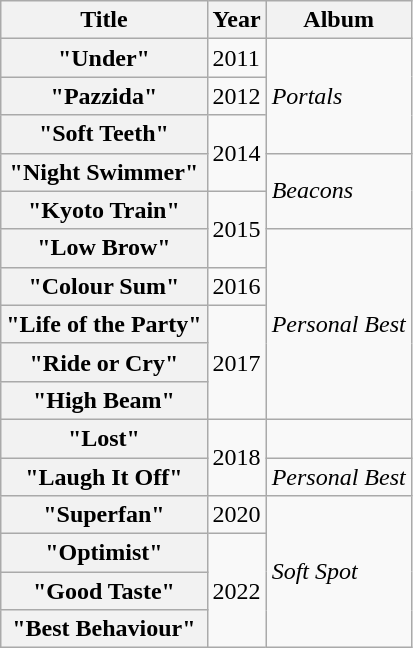<table class="wikitable plainrowheaders">
<tr>
<th>Title</th>
<th>Year</th>
<th>Album</th>
</tr>
<tr>
<th scope="row">"Under"</th>
<td>2011</td>
<td rowspan="3"><em>Portals</em></td>
</tr>
<tr>
<th scope="row">"Pazzida"</th>
<td>2012</td>
</tr>
<tr>
<th scope="row">"Soft Teeth"</th>
<td rowspan="2">2014</td>
</tr>
<tr>
<th scope="row">"Night Swimmer"</th>
<td rowspan="2"><em>Beacons</em></td>
</tr>
<tr>
<th scope="row">"Kyoto Train"</th>
<td rowspan="2">2015</td>
</tr>
<tr>
<th scope="row">"Low Brow"</th>
<td rowspan="5"><em>Personal Best</em></td>
</tr>
<tr>
<th scope="row">"Colour Sum"</th>
<td>2016</td>
</tr>
<tr>
<th scope="row">"Life of the Party"</th>
<td rowspan="3">2017</td>
</tr>
<tr>
<th scope="row">"Ride or Cry"</th>
</tr>
<tr>
<th scope="row">"High Beam"</th>
</tr>
<tr>
<th scope="row">"Lost"<br></th>
<td rowspan="2">2018</td>
<td></td>
</tr>
<tr>
<th scope="row">"Laugh It Off"</th>
<td><em>Personal Best</em></td>
</tr>
<tr>
<th scope="row">"Superfan"</th>
<td>2020</td>
<td rowspan="4"><em>Soft Spot</em></td>
</tr>
<tr>
<th scope="row">"Optimist"</th>
<td rowspan="3">2022</td>
</tr>
<tr>
<th scope="row">"Good Taste"</th>
</tr>
<tr>
<th scope="row">"Best Behaviour"</th>
</tr>
</table>
